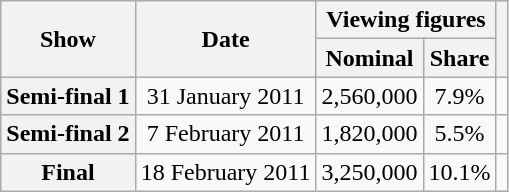<table class="wikitable plainrowheaders sortable" style="text-align:center">
<tr>
<th scope=col rowspan="2">Show</th>
<th scope=col rowspan="2">Date</th>
<th scope=col colspan="2">Viewing figures</th>
<th scope=col rowspan="2" class="unsortable"></th>
</tr>
<tr>
<th scope=col>Nominal</th>
<th scope=col>Share</th>
</tr>
<tr>
<th scope="row">Semi-final 1</th>
<td>31 January 2011</td>
<td>2,560,000</td>
<td>7.9%</td>
<td></td>
</tr>
<tr>
<th scope="row">Semi-final 2</th>
<td>7 February 2011</td>
<td>1,820,000</td>
<td>5.5%</td>
<td></td>
</tr>
<tr>
<th scope="row">Final</th>
<td>18 February 2011</td>
<td>3,250,000</td>
<td>10.1%</td>
<td></td>
</tr>
</table>
